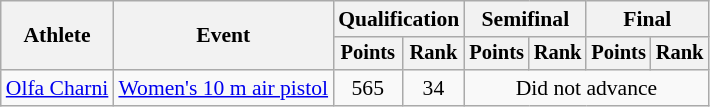<table class="wikitable" style="font-size:90%">
<tr>
<th rowspan="2">Athlete</th>
<th rowspan="2">Event</th>
<th colspan=2>Qualification</th>
<th colspan=2>Semifinal</th>
<th colspan=2>Final</th>
</tr>
<tr style="font-size:95%">
<th>Points</th>
<th>Rank</th>
<th>Points</th>
<th>Rank</th>
<th>Points</th>
<th>Rank</th>
</tr>
<tr align=center>
<td align=left><a href='#'>Olfa Charni</a></td>
<td align=left><a href='#'>Women's 10 m air pistol</a></td>
<td>565</td>
<td>34</td>
<td colspan=4>Did not advance</td>
</tr>
</table>
